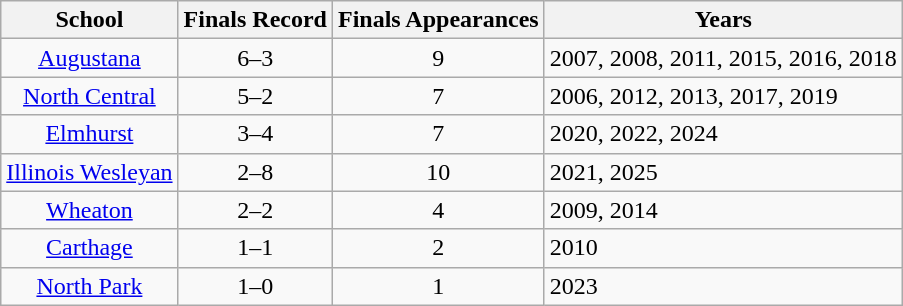<table class="wikitable sortable" style="text-align:center;">
<tr>
<th>School</th>
<th>Finals Record</th>
<th>Finals Appearances</th>
<th class=unsortable>Years</th>
</tr>
<tr>
<td><a href='#'>Augustana</a></td>
<td>6–3</td>
<td>9</td>
<td align=left>2007, 2008, 2011, 2015, 2016, 2018</td>
</tr>
<tr>
<td><a href='#'>North Central</a></td>
<td>5–2</td>
<td>7</td>
<td align=left>2006, 2012, 2013, 2017, 2019</td>
</tr>
<tr>
<td><a href='#'>Elmhurst</a></td>
<td>3–4</td>
<td>7</td>
<td align=left>2020, 2022, 2024</td>
</tr>
<tr>
<td><a href='#'>Illinois Wesleyan</a></td>
<td>2–8</td>
<td>10</td>
<td align=left>2021, 2025</td>
</tr>
<tr>
<td><a href='#'>Wheaton</a></td>
<td>2–2</td>
<td>4</td>
<td align=left>2009, 2014</td>
</tr>
<tr>
<td><a href='#'>Carthage</a></td>
<td>1–1</td>
<td>2</td>
<td align=left>2010</td>
</tr>
<tr>
<td><a href='#'>North Park</a></td>
<td>1–0</td>
<td>1</td>
<td align=left>2023</td>
</tr>
</table>
